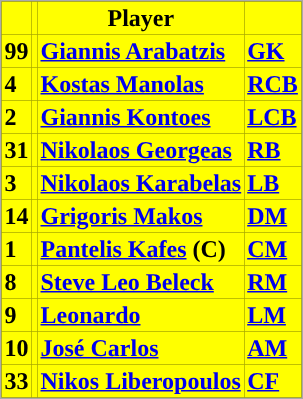<table class="toccolours" border="0" cellpadding="2" cellspacing="0" align="center" style="margin: 0.5em 0 1em 1em; background: #000000; border: 1px #aaaaaa solid;">
<tr bgcolor=#FFFF00>
<th></th>
<th></th>
<th>Player</th>
<th></th>
</tr>
<tr bgcolor=#FFFF00>
<td><strong>99</strong></td>
<td></td>
<td><a href='#'><span><strong>Giannis Arabatzis</strong></span></a></td>
<td><a href='#'><strong>GK</strong></a></td>
</tr>
<tr bgcolor=#FFFF00>
<td><strong>4</strong></td>
<td></td>
<td><a href='#'><span><strong>Kostas Manolas</strong></span></a></td>
<td><a href='#'><strong>RCB</strong></a></td>
</tr>
<tr bgcolor=#FFFF00>
<td><strong>2</strong></td>
<td></td>
<td><a href='#'><span><strong>Giannis Kontoes</strong></span></a></td>
<td><a href='#'><strong>LCB</strong></a></td>
</tr>
<tr bgcolor=#FFFF00>
<td><strong>31</strong></td>
<td></td>
<td><a href='#'><span><strong>Nikolaos Georgeas</strong></span></a></td>
<td><a href='#'><strong>RB</strong></a></td>
</tr>
<tr bgcolor=#FFFF00>
<td><strong>3</strong></td>
<td></td>
<td><a href='#'><span><strong>Nikolaos Karabelas</strong></span></a></td>
<td><a href='#'><strong>LB</strong></a></td>
</tr>
<tr bgcolor=#FFFF00>
<td><strong>14</strong></td>
<td></td>
<td><a href='#'><span><strong>Grigoris Makos</strong></span></a></td>
<td><a href='#'><strong>DM</strong></a></td>
</tr>
<tr bgcolor=#FFFF00>
<td><strong>1</strong></td>
<td></td>
<td><a href='#'><span><strong>Pantelis Kafes</strong></span></a> <strong>(C)</strong></td>
<td><a href='#'><strong>CM</strong></a></td>
</tr>
<tr bgcolor=#FFFF00>
<td><strong>8</strong></td>
<td></td>
<td><a href='#'><span><strong>Steve Leo Beleck</strong></span></a></td>
<td><a href='#'><strong>RM</strong></a></td>
</tr>
<tr bgcolor=#FFFF00>
<td><strong>9</strong></td>
<td></td>
<td><a href='#'><span><strong>Leonardo</strong></span></a></td>
<td><a href='#'><strong>LM</strong></a></td>
</tr>
<tr bgcolor=#FFFF00>
<td><strong>10</strong></td>
<td></td>
<td><a href='#'><span><strong>José Carlos</strong></span></a></td>
<td><a href='#'><strong>AM</strong></a></td>
</tr>
<tr bgcolor=#FFFF00>
<td><strong>33</strong></td>
<td></td>
<td><a href='#'><span><strong>Nikos Liberopoulos</strong></span></a></td>
<td><a href='#'><strong>CF</strong></a></td>
</tr>
</table>
